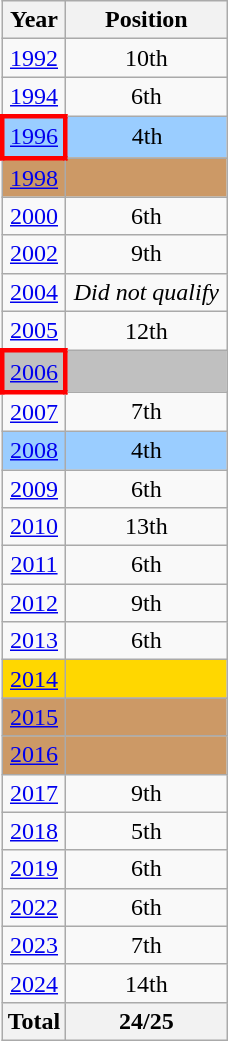<table class="wikitable" style="text-align: center;">
<tr>
<th>Year</th>
<th width="100">Position</th>
</tr>
<tr>
<td> <a href='#'>1992</a></td>
<td>10th</td>
</tr>
<tr>
<td> <a href='#'>1994</a></td>
<td>6th</td>
</tr>
<tr bgcolor=#9acdff>
<td style="border: 3px solid red"> <a href='#'>1996</a></td>
<td>4th</td>
</tr>
<tr bgcolor=#cc9966>
<td> <a href='#'>1998</a></td>
<td></td>
</tr>
<tr>
<td> <a href='#'>2000</a></td>
<td>6th</td>
</tr>
<tr>
<td> <a href='#'>2002</a></td>
<td>9th</td>
</tr>
<tr>
<td> <a href='#'>2004</a></td>
<td rowspan=1><em>Did not qualify</em></td>
</tr>
<tr>
<td> <a href='#'>2005</a></td>
<td>12th</td>
</tr>
<tr bgcolor=silver>
<td style="border: 3px solid red"> <a href='#'>2006</a></td>
<td></td>
</tr>
<tr>
<td> <a href='#'>2007</a></td>
<td>7th</td>
</tr>
<tr bgcolor=#9acdff>
<td> <a href='#'>2008</a></td>
<td>4th</td>
</tr>
<tr>
<td> <a href='#'>2009</a></td>
<td>6th</td>
</tr>
<tr>
<td> <a href='#'>2010</a></td>
<td>13th</td>
</tr>
<tr>
<td> <a href='#'>2011</a></td>
<td>6th</td>
</tr>
<tr>
<td> <a href='#'>2012</a></td>
<td>9th</td>
</tr>
<tr>
<td> <a href='#'>2013</a></td>
<td>6th</td>
</tr>
<tr bgcolor=gold>
<td> <a href='#'>2014</a></td>
<td></td>
</tr>
<tr bgcolor=#cc9966>
<td> <a href='#'>2015</a></td>
<td></td>
</tr>
<tr bgcolor=#cc9966>
<td> <a href='#'>2016</a></td>
<td></td>
</tr>
<tr>
<td> <a href='#'>2017</a></td>
<td>9th</td>
</tr>
<tr>
<td> <a href='#'>2018</a></td>
<td>5th</td>
</tr>
<tr>
<td> <a href='#'>2019</a></td>
<td>6th</td>
</tr>
<tr>
<td> <a href='#'>2022</a></td>
<td>6th</td>
</tr>
<tr>
<td> <a href='#'>2023</a></td>
<td>7th</td>
</tr>
<tr>
<td> <a href='#'>2024</a></td>
<td>14th</td>
</tr>
<tr>
<th>Total</th>
<th>24/25</th>
</tr>
</table>
